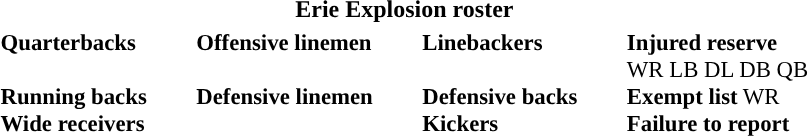<table class="toccolours" style="text-align: left;">
<tr>
<th colspan="7" style="text-align:center; ">Erie Explosion roster</th>
</tr>
<tr>
<td style="font-size: 95%;vertical-align:top;"><strong>Quarterbacks</strong><br>
<br><strong>Running backs</strong>

<br><strong>Wide receivers</strong>





</td>
<td style="width: 25px;"></td>
<td style="font-size: 95%;vertical-align:top;"><strong>Offensive linemen</strong><br>



<br><strong>Defensive linemen</strong>



</td>
<td style="width: 25px;"></td>
<td style="font-size: 95%;vertical-align:top;"><strong>Linebackers</strong><br><br><strong>Defensive backs</strong>



<br><strong>Kickers</strong>

</td>
<td style="width: 25px;"></td>
<td style="font-size: 95%;vertical-align:top;"><strong>Injured reserve</strong><br> WR

 LB

 DL
 DB
 QB<br><strong>Exempt list</strong>
 WR<br><strong>Failure to report</strong>


<br></td>
</tr>
<tr>
</tr>
</table>
